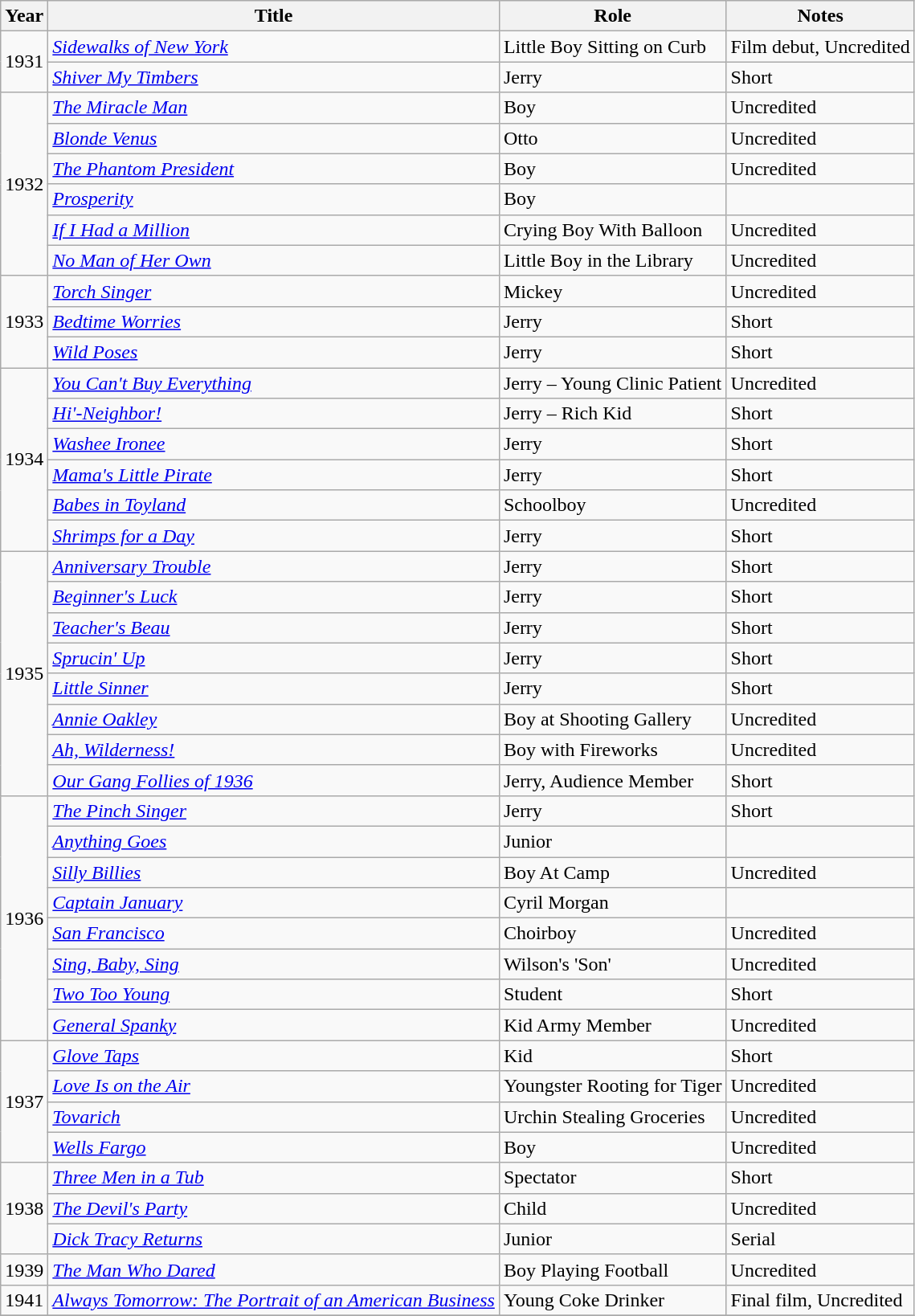<table class="wikitable">
<tr>
<th>Year</th>
<th>Title</th>
<th>Role</th>
<th>Notes</th>
</tr>
<tr>
<td rowspan=2>1931</td>
<td><em><a href='#'>Sidewalks of New York</a></em></td>
<td>Little Boy Sitting on Curb</td>
<td>Film debut, Uncredited</td>
</tr>
<tr>
<td><em><a href='#'>Shiver My Timbers</a></em></td>
<td>Jerry</td>
<td>Short</td>
</tr>
<tr>
<td rowspan=6>1932</td>
<td><em><a href='#'>The Miracle Man</a></em></td>
<td>Boy</td>
<td>Uncredited</td>
</tr>
<tr>
<td><em><a href='#'>Blonde Venus</a></em></td>
<td>Otto</td>
<td>Uncredited</td>
</tr>
<tr>
<td><em><a href='#'>The Phantom President</a></em></td>
<td>Boy</td>
<td>Uncredited</td>
</tr>
<tr>
<td><em><a href='#'>Prosperity</a></em></td>
<td>Boy</td>
<td></td>
</tr>
<tr>
<td><em><a href='#'>If I Had a Million</a></em></td>
<td>Crying Boy With Balloon</td>
<td>Uncredited</td>
</tr>
<tr>
<td><em><a href='#'>No Man of Her Own</a></em></td>
<td>Little Boy in the Library</td>
<td>Uncredited</td>
</tr>
<tr>
<td rowspan=3>1933</td>
<td><em><a href='#'>Torch Singer</a></em></td>
<td>Mickey</td>
<td>Uncredited</td>
</tr>
<tr>
<td><em><a href='#'>Bedtime Worries</a></em></td>
<td>Jerry</td>
<td>Short</td>
</tr>
<tr>
<td><em><a href='#'>Wild Poses</a></em></td>
<td>Jerry</td>
<td>Short</td>
</tr>
<tr>
<td rowspan=6>1934</td>
<td><em><a href='#'>You Can't Buy Everything</a></em></td>
<td>Jerry – Young Clinic Patient</td>
<td>Uncredited</td>
</tr>
<tr>
<td><em><a href='#'>Hi'-Neighbor!</a></em></td>
<td>Jerry – Rich Kid</td>
<td>Short</td>
</tr>
<tr>
<td><em><a href='#'>Washee Ironee</a></em></td>
<td>Jerry</td>
<td>Short</td>
</tr>
<tr>
<td><em><a href='#'>Mama's Little Pirate</a></em></td>
<td>Jerry</td>
<td>Short</td>
</tr>
<tr>
<td><em><a href='#'>Babes in Toyland</a></em></td>
<td>Schoolboy</td>
<td>Uncredited</td>
</tr>
<tr>
<td><em><a href='#'>Shrimps for a Day</a></em></td>
<td>Jerry</td>
<td>Short</td>
</tr>
<tr>
<td rowspan=8>1935</td>
<td><em><a href='#'>Anniversary Trouble</a></em></td>
<td>Jerry</td>
<td>Short</td>
</tr>
<tr>
<td><em><a href='#'>Beginner's Luck</a></em></td>
<td>Jerry</td>
<td>Short</td>
</tr>
<tr>
<td><em><a href='#'>Teacher's Beau</a></em></td>
<td>Jerry</td>
<td>Short</td>
</tr>
<tr>
<td><em><a href='#'>Sprucin' Up</a></em></td>
<td>Jerry</td>
<td>Short</td>
</tr>
<tr>
<td><em><a href='#'>Little Sinner</a></em></td>
<td>Jerry</td>
<td>Short</td>
</tr>
<tr>
<td><em><a href='#'>Annie Oakley</a></em></td>
<td>Boy at Shooting Gallery</td>
<td>Uncredited</td>
</tr>
<tr>
<td><em><a href='#'>Ah, Wilderness!</a></em></td>
<td>Boy with Fireworks</td>
<td>Uncredited</td>
</tr>
<tr>
<td><em><a href='#'>Our Gang Follies of 1936</a></em></td>
<td>Jerry, Audience Member</td>
<td>Short</td>
</tr>
<tr>
<td rowspan=8>1936</td>
<td><em><a href='#'>The Pinch Singer</a></em></td>
<td>Jerry</td>
<td>Short</td>
</tr>
<tr>
<td><em><a href='#'>Anything Goes</a></em></td>
<td>Junior</td>
<td></td>
</tr>
<tr>
<td><em><a href='#'>Silly Billies</a></em></td>
<td>Boy At Camp</td>
<td>Uncredited</td>
</tr>
<tr>
<td><em><a href='#'>Captain January</a></em></td>
<td>Cyril Morgan</td>
<td></td>
</tr>
<tr>
<td><em><a href='#'>San Francisco</a></em></td>
<td>Choirboy</td>
<td>Uncredited</td>
</tr>
<tr>
<td><em><a href='#'>Sing, Baby, Sing</a></em></td>
<td>Wilson's 'Son'</td>
<td>Uncredited</td>
</tr>
<tr>
<td><em><a href='#'>Two Too Young</a></em></td>
<td>Student</td>
<td>Short</td>
</tr>
<tr>
<td><em><a href='#'>General Spanky</a></em></td>
<td>Kid Army Member</td>
<td>Uncredited</td>
</tr>
<tr>
<td rowspan=4>1937</td>
<td><em><a href='#'>Glove Taps</a></em></td>
<td>Kid</td>
<td>Short</td>
</tr>
<tr>
<td><em><a href='#'>Love Is on the Air</a></em></td>
<td>Youngster Rooting for Tiger</td>
<td>Uncredited</td>
</tr>
<tr>
<td><em><a href='#'>Tovarich</a></em></td>
<td>Urchin Stealing Groceries</td>
<td>Uncredited</td>
</tr>
<tr>
<td><em><a href='#'>Wells Fargo</a></em></td>
<td>Boy</td>
<td>Uncredited</td>
</tr>
<tr>
<td rowspan=3>1938</td>
<td><em><a href='#'>Three Men in a Tub</a></em></td>
<td>Spectator</td>
<td>Short</td>
</tr>
<tr>
<td><em><a href='#'>The Devil's Party</a></em></td>
<td>Child</td>
<td>Uncredited</td>
</tr>
<tr>
<td><em><a href='#'>Dick Tracy Returns</a></em></td>
<td>Junior</td>
<td>Serial</td>
</tr>
<tr>
<td>1939</td>
<td><em><a href='#'>The Man Who Dared</a></em></td>
<td>Boy Playing Football</td>
<td>Uncredited</td>
</tr>
<tr>
<td>1941</td>
<td><em><a href='#'>Always Tomorrow: The Portrait of an American Business</a></em></td>
<td>Young Coke Drinker</td>
<td>Final film, Uncredited</td>
</tr>
<tr>
</tr>
</table>
